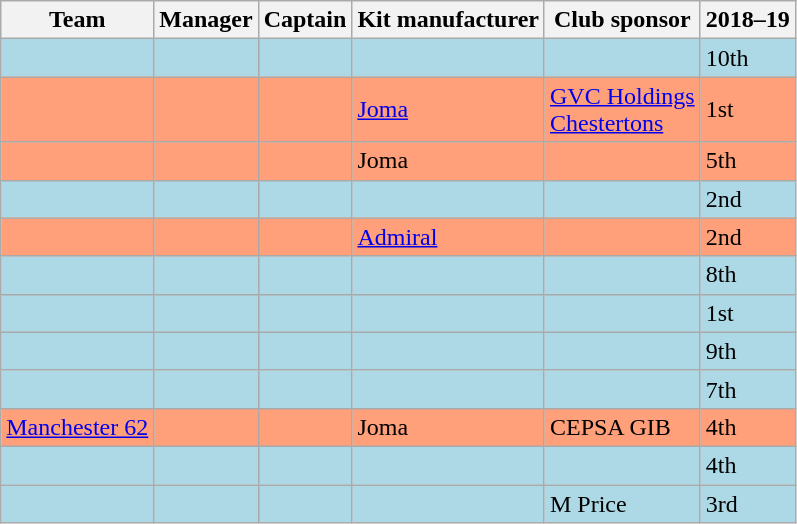<table class="wikitable sortable" style="text-align: left;">
<tr>
<th>Team</th>
<th>Manager</th>
<th>Captain</th>
<th>Kit manufacturer</th>
<th>Club sponsor</th>
<th>2018–19</th>
</tr>
<tr>
<td style="background: #ADD8E6;"></td>
<td style="background: #ADD8E6;"></td>
<td style="background: #ADD8E6;"></td>
<td style="background: #ADD8E6;"></td>
<td style="background: #ADD8E6;"><br></td>
<td style="background: #ADD8E6;">10th</td>
</tr>
<tr>
<td style="background: #FFA07A;"></td>
<td style="background: #FFA07A;"></td>
<td style="background: #FFA07A;"></td>
<td style="background: #FFA07A;"><a href='#'>Joma</a></td>
<td style="background: #FFA07A;"><a href='#'>GVC Holdings</a><br><a href='#'>Chestertons</a></td>
<td style="background: #FFA07A;">1st</td>
</tr>
<tr>
<td style="background: #FFA07A;"></td>
<td style="background: #FFA07A;"></td>
<td style="background: #FFA07A;"></td>
<td style="background: #FFA07A;">Joma</td>
<td style="background: #FFA07A;"></td>
<td style="background: #FFA07A;">5th</td>
</tr>
<tr>
<td style="background: #ADD8E6;"></td>
<td style="background: #ADD8E6;"></td>
<td style="background: #ADD8E6;"></td>
<td style="background: #ADD8E6;"></td>
<td style="background: #ADD8E6;"><br></td>
<td style="background: #ADD8E6;">2nd</td>
</tr>
<tr>
<td style="background: #FFA07A;"></td>
<td style="background: #FFA07A;"></td>
<td style="background: #FFA07A;"> </td>
<td style="background: #FFA07A;"><a href='#'>Admiral</a></td>
<td style="background: #FFA07A;"></td>
<td style="background: #FFA07A;">2nd</td>
</tr>
<tr>
<td style="background: #ADD8E6;"></td>
<td style="background: #ADD8E6;"> </td>
<td style="background: #ADD8E6;"> </td>
<td style="background: #ADD8E6;"></td>
<td style="background: #ADD8E6;"></td>
<td style="background: #ADD8E6;">8th</td>
</tr>
<tr>
<td style="background: #ADD8E6;"></td>
<td style="background: #ADD8E6;"></td>
<td style="background: #ADD8E6;"></td>
<td style="background: #ADD8E6;"></td>
<td style="background: #ADD8E6;"></td>
<td style="background: #ADD8E6;">1st</td>
</tr>
<tr>
<td style="background: #ADD8E6;"></td>
<td style="background: #ADD8E6;"></td>
<td style="background: #ADD8E6;"></td>
<td style="background: #ADD8E6;"></td>
<td style="background: #ADD8E6;"></td>
<td style="background: #ADD8E6;">9th</td>
</tr>
<tr>
<td style="background: #ADD8E6;"></td>
<td style="background: #ADD8E6;"></td>
<td style="background: #ADD8E6;"></td>
<td style="background: #ADD8E6;"><br></td>
<td style="background: #ADD8E6;"></td>
<td style="background: #ADD8E6;">7th</td>
</tr>
<tr>
<td style="background: #FFA07A;"><a href='#'>Manchester 62</a></td>
<td style="background: #FFA07A;"></td>
<td style="background: #FFA07A;"></td>
<td style="background: #FFA07A;">Joma</td>
<td style="background: #FFA07A;">CEPSA GIB</td>
<td style="background: #FFA07A;">4th</td>
</tr>
<tr>
<td style="background: #ADD8E6;"></td>
<td style="background: #ADD8E6;"></td>
<td style="background: #ADD8E6;"></td>
<td style="background: #ADD8E6;"></td>
<td style="background: #ADD8E6;"></td>
<td style="background: #ADD8E6;">4th</td>
</tr>
<tr>
<td style="background: #ADD8E6;"></td>
<td style="background: #ADD8E6;"></td>
<td style="background: #ADD8E6;"></td>
<td style="background: #ADD8E6;"></td>
<td style="background: #ADD8E6;">M Price</td>
<td style="background: #ADD8E6;">3rd</td>
</tr>
</table>
